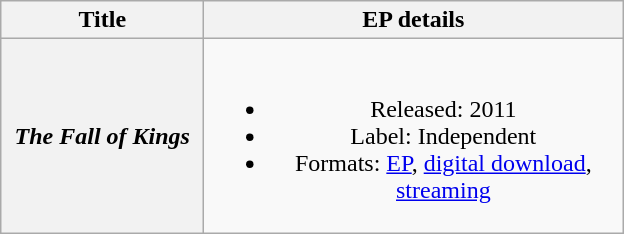<table class="wikitable plainrowheaders" style="text-align:center;">
<tr>
<th scope="col" rowspan="1" style="width:8em;">Title</th>
<th scope="col" rowspan="1" style="width:17em;">EP details</th>
</tr>
<tr>
<th scope="row"><em>The Fall of Kings</em></th>
<td><br><ul><li>Released: 2011</li><li>Label: Independent</li><li>Formats: <a href='#'>EP</a>, <a href='#'>digital download</a>, <a href='#'>streaming</a></li></ul></td>
</tr>
</table>
